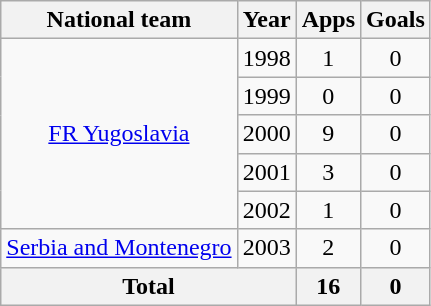<table class="wikitable" style="text-align:center">
<tr>
<th>National team</th>
<th>Year</th>
<th>Apps</th>
<th>Goals</th>
</tr>
<tr>
<td rowspan="5" style="vertical-align:center"><a href='#'>FR Yugoslavia</a></td>
<td>1998</td>
<td>1</td>
<td>0</td>
</tr>
<tr>
<td>1999</td>
<td>0</td>
<td>0</td>
</tr>
<tr>
<td>2000</td>
<td>9</td>
<td>0</td>
</tr>
<tr>
<td>2001</td>
<td>3</td>
<td>0</td>
</tr>
<tr>
<td>2002</td>
<td>1</td>
<td>0</td>
</tr>
<tr>
<td rowspan="1" style="vertical-align:center"><a href='#'>Serbia and Montenegro</a></td>
<td>2003</td>
<td>2</td>
<td>0</td>
</tr>
<tr>
<th colspan="2">Total</th>
<th>16</th>
<th>0</th>
</tr>
</table>
